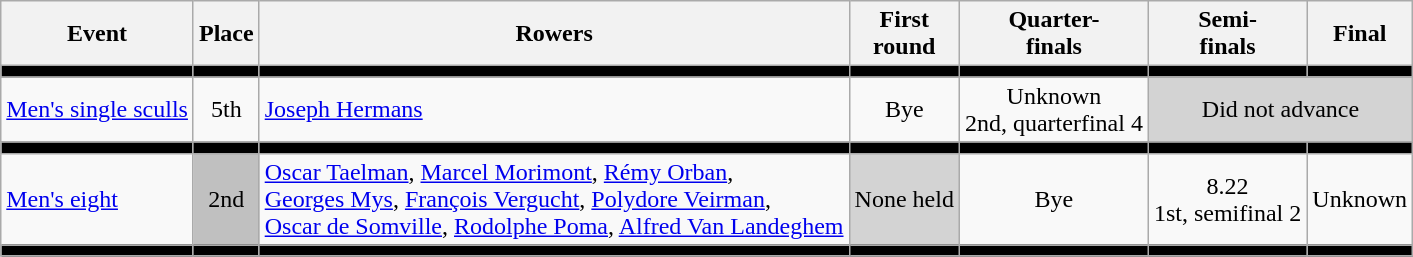<table class=wikitable>
<tr>
<th>Event</th>
<th>Place</th>
<th>Rowers</th>
<th>First <br> round</th>
<th>Quarter-<br>finals</th>
<th>Semi-<br>finals</th>
<th>Final</th>
</tr>
<tr bgcolor=black>
<td></td>
<td></td>
<td></td>
<td></td>
<td></td>
<td></td>
<td></td>
</tr>
<tr align=center>
<td align=left><a href='#'>Men's single sculls</a></td>
<td>5th</td>
<td align=left><a href='#'>Joseph Hermans</a></td>
<td>Bye</td>
<td>Unknown <br> 2nd, quarterfinal 4</td>
<td colspan=2 bgcolor=lightgray>Did not advance</td>
</tr>
<tr bgcolor=black>
<td></td>
<td></td>
<td></td>
<td></td>
<td></td>
<td></td>
<td></td>
</tr>
<tr align=center>
<td align=left><a href='#'>Men's eight</a></td>
<td bgcolor=silver>2nd</td>
<td align=left><a href='#'>Oscar Taelman</a>, <a href='#'>Marcel Morimont</a>, <a href='#'>Rémy Orban</a>, <br> <a href='#'>Georges Mys</a>, <a href='#'>François Vergucht</a>, <a href='#'>Polydore Veirman</a>, <br> <a href='#'>Oscar de Somville</a>, <a href='#'>Rodolphe Poma</a>, <a href='#'>Alfred Van Landeghem</a></td>
<td bgcolor=lightgray>None held</td>
<td>Bye</td>
<td>8.22 <br> 1st, semifinal 2</td>
<td>Unknown</td>
</tr>
<tr bgcolor=black>
<td></td>
<td></td>
<td></td>
<td></td>
<td></td>
<td></td>
<td></td>
</tr>
</table>
